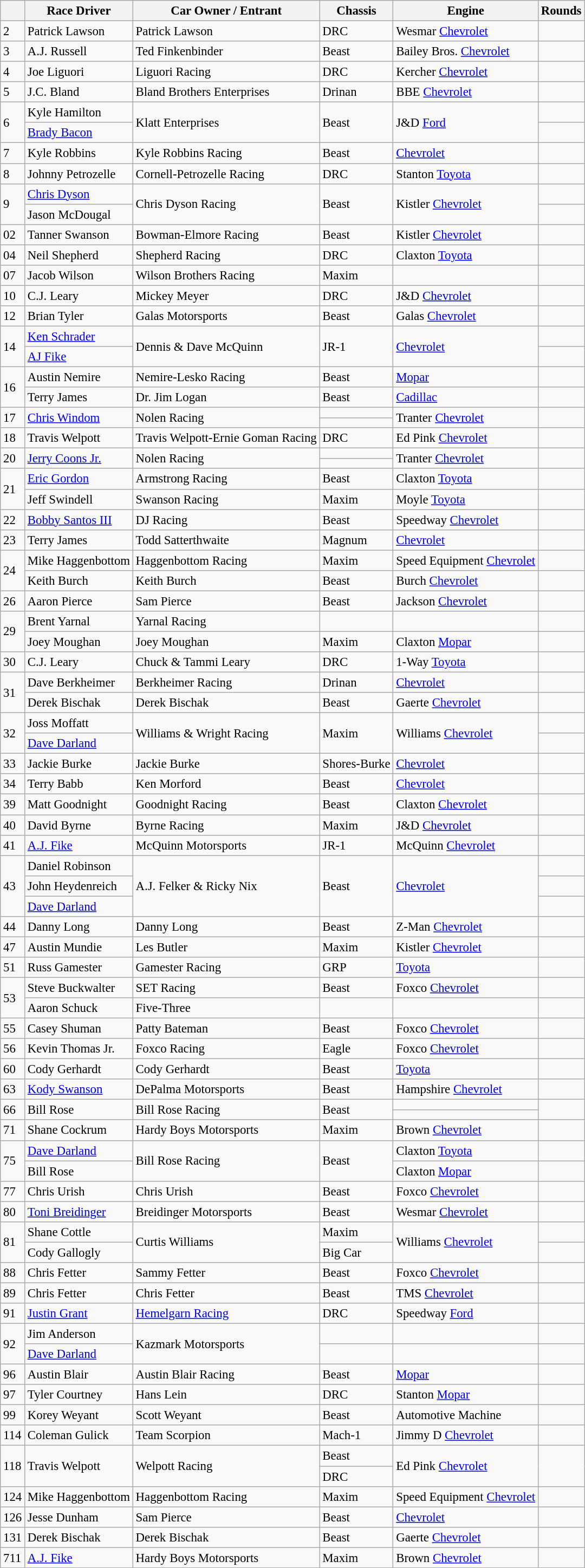<table class="wikitable" style="font-size: 95%;">
<tr>
<th></th>
<th>Race Driver</th>
<th>Car Owner / Entrant</th>
<th>Chassis</th>
<th>Engine</th>
<th>Rounds</th>
</tr>
<tr>
<td>2</td>
<td>Patrick Lawson</td>
<td>Patrick Lawson</td>
<td>DRC</td>
<td>Wesmar <a href='#'>Chevrolet</a></td>
<td></td>
</tr>
<tr>
<td>3</td>
<td>A.J. Russell</td>
<td>Ted Finkenbinder</td>
<td>Beast</td>
<td>Bailey Bros. <a href='#'>Chevrolet</a></td>
<td></td>
</tr>
<tr>
<td>4</td>
<td>Joe Liguori</td>
<td>Liguori Racing</td>
<td>DRC</td>
<td>Kercher <a href='#'>Chevrolet</a></td>
<td></td>
</tr>
<tr>
<td>5</td>
<td>J.C. Bland</td>
<td>Bland Brothers Enterprises</td>
<td>Drinan</td>
<td>BBE <a href='#'>Chevrolet</a></td>
<td></td>
</tr>
<tr>
<td rowspan=2>6</td>
<td>Kyle Hamilton</td>
<td rowspan=2>Klatt Enterprises</td>
<td rowspan=2>Beast</td>
<td rowspan=2>J&D <a href='#'>Ford</a></td>
<td></td>
</tr>
<tr>
<td><a href='#'>Brady Bacon</a></td>
<td></td>
</tr>
<tr>
<td>7</td>
<td>Kyle Robbins</td>
<td>Kyle Robbins Racing</td>
<td>Beast</td>
<td><a href='#'>Chevrolet</a></td>
<td></td>
</tr>
<tr>
<td>8</td>
<td>Johnny Petrozelle</td>
<td>Cornell-Petrozelle Racing</td>
<td>DRC</td>
<td>Stanton <a href='#'>Toyota</a></td>
<td></td>
</tr>
<tr>
<td rowspan=2>9</td>
<td><a href='#'>Chris Dyson</a></td>
<td rowspan=2>Chris Dyson Racing</td>
<td rowspan=2>Beast</td>
<td rowspan=2>Kistler <a href='#'>Chevrolet</a></td>
<td></td>
</tr>
<tr>
<td>Jason McDougal</td>
<td></td>
</tr>
<tr>
<td>02</td>
<td>Tanner Swanson</td>
<td>Bowman-Elmore Racing</td>
<td>Beast</td>
<td>Kistler <a href='#'>Chevrolet</a></td>
<td></td>
</tr>
<tr>
<td>04</td>
<td>Neil Shepherd</td>
<td>Shepherd Racing</td>
<td>DRC</td>
<td>Claxton <a href='#'>Toyota</a></td>
<td></td>
</tr>
<tr>
<td>07</td>
<td>Jacob Wilson</td>
<td>Wilson Brothers Racing</td>
<td>Maxim</td>
<td><br></td>
<td></td>
</tr>
<tr>
<td>10</td>
<td>C.J. Leary</td>
<td>Mickey Meyer</td>
<td>DRC</td>
<td>J&D <a href='#'>Chevrolet</a></td>
<td></td>
</tr>
<tr>
<td>12</td>
<td>Brian Tyler</td>
<td>Galas Motorsports</td>
<td>Beast</td>
<td>Galas <a href='#'>Chevrolet</a></td>
<td></td>
</tr>
<tr>
<td rowspan=2>14</td>
<td><a href='#'>Ken Schrader</a></td>
<td rowspan=2>Dennis & Dave McQuinn</td>
<td rowspan=2>JR-1</td>
<td rowspan=2><a href='#'>Chevrolet</a></td>
<td></td>
</tr>
<tr>
<td><a href='#'>AJ Fike</a></td>
<td></td>
</tr>
<tr>
<td rowspan=2>16</td>
<td>Austin Nemire</td>
<td>Nemire-Lesko Racing</td>
<td>Beast</td>
<td><a href='#'>Mopar</a></td>
<td></td>
</tr>
<tr>
<td>Terry James</td>
<td>Dr. Jim Logan</td>
<td>Beast</td>
<td><a href='#'>Cadillac</a></td>
<td></td>
</tr>
<tr>
<td rowspan=2>17</td>
<td rowspan=2><a href='#'>Chris Windom</a></td>
<td rowspan=2>Nolen Racing</td>
<td></td>
<td rowspan=2>Tranter <a href='#'>Chevrolet</a></td>
<td rowspan=2></td>
</tr>
<tr>
<td></td>
</tr>
<tr>
<td>18</td>
<td>Travis Welpott</td>
<td>Travis Welpott-Ernie Goman Racing</td>
<td>DRC</td>
<td>Ed Pink <a href='#'>Chevrolet</a></td>
<td></td>
</tr>
<tr>
<td rowspan=2>20</td>
<td rowspan=2><a href='#'>Jerry Coons Jr.</a></td>
<td rowspan=2>Nolen Racing</td>
<td></td>
<td rowspan=2>Tranter <a href='#'>Chevrolet</a></td>
<td rowspan=2></td>
</tr>
<tr>
<td></td>
</tr>
<tr>
<td rowspan=2>21</td>
<td><a href='#'>Eric Gordon</a></td>
<td>Armstrong Racing</td>
<td>Beast</td>
<td>Claxton <a href='#'>Toyota</a></td>
<td></td>
</tr>
<tr>
<td>Jeff Swindell</td>
<td>Swanson Racing</td>
<td>Maxim</td>
<td>Moyle <a href='#'>Toyota</a></td>
<td></td>
</tr>
<tr>
<td>22</td>
<td><a href='#'>Bobby Santos III</a></td>
<td>DJ Racing</td>
<td>Beast</td>
<td>Speedway <a href='#'>Chevrolet</a></td>
<td></td>
</tr>
<tr>
<td>23</td>
<td>Terry James</td>
<td>Todd Satterthwaite</td>
<td>Magnum</td>
<td><a href='#'>Chevrolet</a></td>
<td></td>
</tr>
<tr>
<td rowspan=2>24</td>
<td>Mike Haggenbottom</td>
<td>Haggenbottom Racing</td>
<td>Maxim</td>
<td>Speed Equipment <a href='#'>Chevrolet</a></td>
<td></td>
</tr>
<tr>
<td>Keith Burch</td>
<td>Keith Burch</td>
<td>Beast</td>
<td>Burch <a href='#'>Chevrolet</a></td>
<td></td>
</tr>
<tr>
<td>26</td>
<td>Aaron Pierce</td>
<td>Sam Pierce</td>
<td>Beast</td>
<td>Jackson <a href='#'>Chevrolet</a></td>
<td></td>
</tr>
<tr>
<td rowspan=2>29</td>
<td>Brent Yarnal</td>
<td>Yarnal Racing</td>
<td></td>
<td></td>
<td></td>
</tr>
<tr>
<td>Joey Moughan</td>
<td>Joey Moughan</td>
<td>Maxim</td>
<td>Claxton <a href='#'>Mopar</a></td>
<td></td>
</tr>
<tr>
<td>30</td>
<td>C.J. Leary</td>
<td>Chuck & Tammi Leary</td>
<td>DRC</td>
<td>1-Way <a href='#'>Toyota</a></td>
<td></td>
</tr>
<tr>
<td rowspan=2>31</td>
<td>Dave Berkheimer</td>
<td>Berkheimer Racing</td>
<td>Drinan</td>
<td><a href='#'>Chevrolet</a></td>
<td></td>
</tr>
<tr>
<td>Derek Bischak</td>
<td>Derek Bischak</td>
<td>Beast</td>
<td>Gaerte <a href='#'>Chevrolet</a></td>
<td></td>
</tr>
<tr>
<td rowspan=2>32</td>
<td>Joss Moffatt</td>
<td rowspan=2>Williams & Wright Racing</td>
<td rowspan=2>Maxim</td>
<td rowspan=2>Williams <a href='#'>Chevrolet</a></td>
<td></td>
</tr>
<tr>
<td><a href='#'>Dave Darland</a></td>
<td></td>
</tr>
<tr>
<td>33</td>
<td>Jackie Burke</td>
<td>Jackie Burke</td>
<td>Shores-Burke</td>
<td><a href='#'>Chevrolet</a></td>
<td></td>
</tr>
<tr>
<td>34</td>
<td>Terry Babb</td>
<td>Ken Morford</td>
<td>Beast</td>
<td><a href='#'>Chevrolet</a></td>
<td></td>
</tr>
<tr>
<td>39</td>
<td>Matt Goodnight</td>
<td>Goodnight Racing</td>
<td>Beast</td>
<td>Claxton <a href='#'>Chevrolet</a></td>
<td></td>
</tr>
<tr>
<td>40</td>
<td>David Byrne</td>
<td>Byrne Racing</td>
<td>Maxim</td>
<td>J&D <a href='#'>Chevrolet</a></td>
<td></td>
</tr>
<tr>
<td>41</td>
<td><a href='#'>A.J. Fike</a></td>
<td>McQuinn Motorsports</td>
<td>JR-1</td>
<td>McQuinn <a href='#'>Chevrolet</a></td>
<td></td>
</tr>
<tr>
<td rowspan=3>43</td>
<td>Daniel Robinson</td>
<td rowspan=3>A.J. Felker & Ricky Nix</td>
<td rowspan=3>Beast</td>
<td rowspan=3><a href='#'>Chevrolet</a></td>
<td></td>
</tr>
<tr>
<td>John Heydenreich</td>
<td></td>
</tr>
<tr>
<td><a href='#'>Dave Darland</a></td>
<td></td>
</tr>
<tr>
<td>44</td>
<td>Danny Long</td>
<td>Danny Long</td>
<td>Beast</td>
<td>Z-Man <a href='#'>Chevrolet</a></td>
<td></td>
</tr>
<tr>
<td>47</td>
<td>Austin Mundie</td>
<td>Les Butler</td>
<td>Maxim</td>
<td>Kistler <a href='#'>Chevrolet</a></td>
<td></td>
</tr>
<tr>
<td>51</td>
<td>Russ Gamester</td>
<td>Gamester Racing</td>
<td>GRP</td>
<td><a href='#'>Toyota</a></td>
<td></td>
</tr>
<tr>
<td rowspan=2>53</td>
<td>Steve Buckwalter</td>
<td>SET Racing</td>
<td>Beast</td>
<td>Foxco <a href='#'>Chevrolet</a></td>
<td></td>
</tr>
<tr>
<td>Aaron Schuck</td>
<td>Five-Three</td>
<td></td>
<td></td>
<td></td>
</tr>
<tr>
<td>55</td>
<td>Casey Shuman</td>
<td>Patty Bateman</td>
<td>Beast</td>
<td>Foxco <a href='#'>Chevrolet</a></td>
<td></td>
</tr>
<tr>
<td>56</td>
<td>Kevin Thomas Jr.</td>
<td>Foxco Racing</td>
<td>Eagle</td>
<td>Foxco <a href='#'>Chevrolet</a></td>
<td></td>
</tr>
<tr>
<td>60</td>
<td>Cody Gerhardt</td>
<td>Cody Gerhardt</td>
<td>Beast</td>
<td><a href='#'>Toyota</a></td>
<td></td>
</tr>
<tr>
<td>63</td>
<td><a href='#'>Kody Swanson</a></td>
<td>DePalma Motorsports</td>
<td>Beast</td>
<td>Hampshire <a href='#'>Chevrolet</a></td>
<td></td>
</tr>
<tr>
<td rowspan=2>66</td>
<td rowspan=2>Bill Rose</td>
<td rowspan=2>Bill Rose Racing</td>
<td rowspan=2>Beast</td>
<td></td>
<td rowspan=2></td>
</tr>
<tr>
<td></td>
</tr>
<tr>
<td>71</td>
<td>Shane Cockrum</td>
<td>Hardy Boys Motorsports</td>
<td>Maxim</td>
<td>Brown <a href='#'>Chevrolet</a></td>
<td></td>
</tr>
<tr>
<td rowspan=2>75</td>
<td><a href='#'>Dave Darland</a></td>
<td rowspan=2>Bill Rose Racing</td>
<td rowspan=2>Beast</td>
<td>Claxton <a href='#'>Toyota</a></td>
<td></td>
</tr>
<tr>
<td>Bill Rose</td>
<td>Claxton <a href='#'>Mopar</a></td>
<td></td>
</tr>
<tr>
<td>77</td>
<td>Chris Urish</td>
<td>Chris Urish</td>
<td>Beast</td>
<td>Foxco <a href='#'>Chevrolet</a></td>
<td></td>
</tr>
<tr>
<td>80</td>
<td><a href='#'>Toni Breidinger</a></td>
<td>Breidinger Motorsports</td>
<td>Beast</td>
<td>Wesmar <a href='#'>Chevrolet</a></td>
<td></td>
</tr>
<tr>
<td rowspan=2>81</td>
<td>Shane Cottle</td>
<td rowspan=2>Curtis Williams</td>
<td>Maxim</td>
<td rowspan=2>Williams <a href='#'>Chevrolet</a></td>
<td></td>
</tr>
<tr>
<td>Cody Gallogly</td>
<td>Big Car</td>
<td></td>
</tr>
<tr>
<td>88</td>
<td>Chris Fetter</td>
<td>Sammy Fetter</td>
<td>Beast</td>
<td>Foxco <a href='#'>Chevrolet</a></td>
<td></td>
</tr>
<tr>
<td>89</td>
<td>Chris Fetter</td>
<td>Chris Fetter</td>
<td>Beast</td>
<td>TMS <a href='#'>Chevrolet</a></td>
<td></td>
</tr>
<tr>
<td>91</td>
<td><a href='#'>Justin Grant</a></td>
<td><a href='#'>Hemelgarn Racing</a></td>
<td>DRC</td>
<td>Speedway <a href='#'>Ford</a></td>
<td></td>
</tr>
<tr>
<td rowspan=2>92</td>
<td>Jim Anderson</td>
<td rowspan=2>Kazmark Motorsports</td>
<td></td>
<td></td>
<td></td>
</tr>
<tr>
<td><a href='#'>Dave Darland</a></td>
<td></td>
<td></td>
<td></td>
</tr>
<tr>
<td>96</td>
<td>Austin Blair</td>
<td>Austin Blair Racing</td>
<td>Beast</td>
<td><a href='#'>Mopar</a></td>
<td></td>
</tr>
<tr>
<td>97</td>
<td>Tyler Courtney</td>
<td>Hans Lein</td>
<td>DRC</td>
<td>Stanton <a href='#'>Mopar</a></td>
<td></td>
</tr>
<tr>
<td>99</td>
<td>Korey Weyant</td>
<td>Scott Weyant</td>
<td>Beast</td>
<td>Automotive Machine</td>
<td></td>
</tr>
<tr>
<td>114</td>
<td>Coleman Gulick</td>
<td>Team Scorpion</td>
<td>Mach-1</td>
<td>Jimmy D <a href='#'>Chevrolet</a></td>
<td></td>
</tr>
<tr>
<td rowspan=2>118</td>
<td rowspan=2>Travis Welpott</td>
<td rowspan=2>Welpott Racing</td>
<td>Beast </td>
<td rowspan=2>Ed Pink <a href='#'>Chevrolet</a></td>
<td rowspan=2></td>
</tr>
<tr>
<td>DRC </td>
</tr>
<tr>
<td>124</td>
<td>Mike Haggenbottom</td>
<td>Haggenbottom Racing</td>
<td>Maxim</td>
<td>Speed Equipment <a href='#'>Chevrolet</a></td>
<td></td>
</tr>
<tr>
<td>126</td>
<td>Jesse Dunham</td>
<td>Sam Pierce</td>
<td>Beast</td>
<td><a href='#'>Chevrolet</a></td>
<td></td>
</tr>
<tr>
<td>131</td>
<td>Derek Bischak</td>
<td>Derek Bischak</td>
<td>Beast</td>
<td>Gaerte <a href='#'>Chevrolet</a></td>
<td></td>
</tr>
<tr>
<td>711</td>
<td><a href='#'>A.J. Fike</a></td>
<td>Hardy Boys Motorsports</td>
<td>Maxim</td>
<td>Brown <a href='#'>Chevrolet</a></td>
<td></td>
</tr>
</table>
